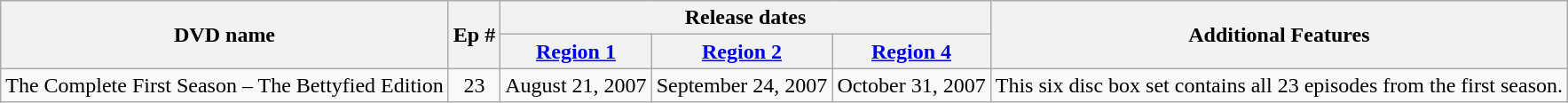<table class="wikitable">
<tr>
<th rowspan="2">DVD name</th>
<th rowspan="2">Ep #</th>
<th colspan="3">Release dates</th>
<th rowspan="2">Additional Features</th>
</tr>
<tr>
<th><a href='#'>Region 1</a></th>
<th><a href='#'>Region 2</a></th>
<th><a href='#'>Region 4</a></th>
</tr>
<tr>
<td>The Complete First Season – The Bettyfied Edition</td>
<td style="text-align:center;">23</td>
<td>August 21, 2007</td>
<td>September 24, 2007</td>
<td>October 31, 2007</td>
<td>This six disc box set contains all 23 episodes from the first season.</td>
</tr>
</table>
